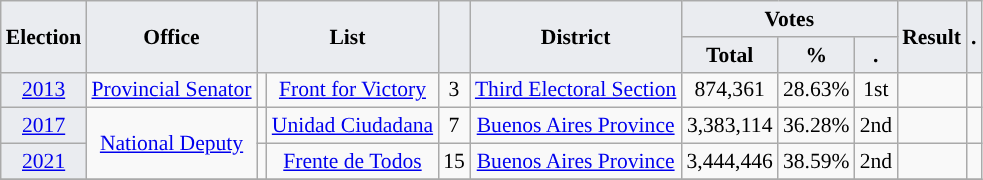<table class="wikitable" style="font-size:90%; text-align:center;">
<tr>
<th style="background-color:#EAECF0;" rowspan=2>Election</th>
<th style="background-color:#EAECF0;" rowspan=2>Office</th>
<th style="background-color:#EAECF0;" colspan=2 rowspan=2>List</th>
<th style="background-color:#EAECF0;" rowspan=2></th>
<th style="background-color:#EAECF0;" rowspan=2>District</th>
<th style="background-color:#EAECF0;" colspan=3>Votes</th>
<th style="background-color:#EAECF0;" rowspan=2>Result</th>
<th style="background-color:#EAECF0;" rowspan=2>.</th>
</tr>
<tr>
<th style="background-color:#EAECF0;">Total</th>
<th style="background-color:#EAECF0;">%</th>
<th style="background-color:#EAECF0;">.</th>
</tr>
<tr>
<td style="background-color:#EAECF0;"><a href='#'>2013</a></td>
<td><a href='#'>Provincial Senator</a></td>
<td style="background-color:"></td>
<td><a href='#'>Front for Victory</a></td>
<td>3</td>
<td><a href='#'>Third Electoral Section</a></td>
<td>874,361</td>
<td>28.63%</td>
<td>1st</td>
<td></td>
<td></td>
</tr>
<tr>
<td style="background-color:#EAECF0;"><a href='#'>2017</a></td>
<td rowspan="2"><a href='#'>National Deputy</a></td>
<td style="background-color:"></td>
<td><a href='#'>Unidad Ciudadana</a></td>
<td>7</td>
<td><a href='#'>Buenos Aires Province</a></td>
<td>3,383,114</td>
<td>36.28%</td>
<td>2nd</td>
<td></td>
<td></td>
</tr>
<tr>
<td style="background-color:#EAECF0;"><a href='#'>2021</a></td>
<td style="background-color:"></td>
<td><a href='#'>Frente de Todos</a></td>
<td>15</td>
<td><a href='#'>Buenos Aires Province</a></td>
<td>3,444,446</td>
<td>38.59%</td>
<td>2nd</td>
<td></td>
<td></td>
</tr>
<tr>
</tr>
</table>
